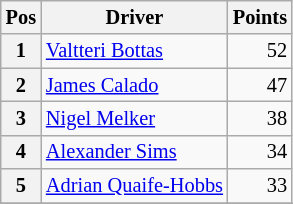<table class="wikitable" style="font-size: 85%;">
<tr>
<th>Pos</th>
<th>Driver</th>
<th>Points</th>
</tr>
<tr>
<th>1</th>
<td> <a href='#'>Valtteri Bottas</a></td>
<td align=right>52</td>
</tr>
<tr>
<th>2</th>
<td> <a href='#'>James Calado</a></td>
<td align=right>47</td>
</tr>
<tr>
<th>3</th>
<td> <a href='#'>Nigel Melker</a></td>
<td align=right>38</td>
</tr>
<tr>
<th>4</th>
<td> <a href='#'>Alexander Sims</a></td>
<td align=right>34</td>
</tr>
<tr>
<th>5</th>
<td> <a href='#'>Adrian Quaife-Hobbs</a></td>
<td align=right>33</td>
</tr>
<tr>
</tr>
</table>
